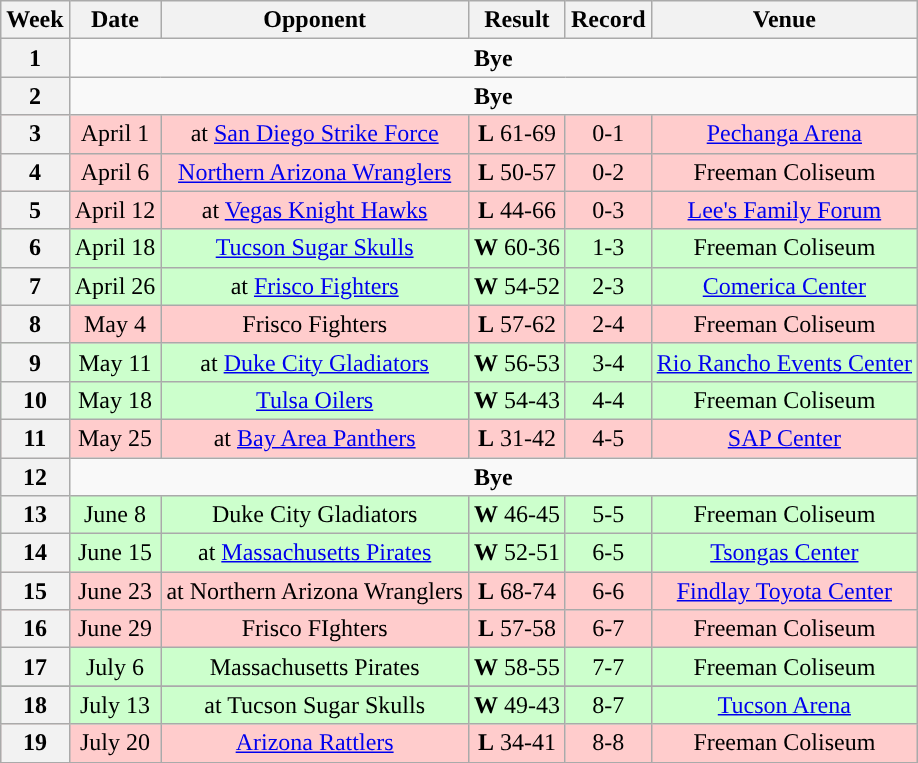<table class="wikitable" style="text-align:center">
<tr>
<th>Week</th>
<th>Date</th>
<th>Opponent</th>
<th>Result</th>
<th>Record</th>
<th>Venue</th>
</tr>
<tr>
<th>1</th>
<td colspan="5"><strong>Bye</strong></td>
</tr>
<tr>
<th>2</th>
<td colspan="5"><strong>Bye</strong></td>
</tr>
<tr style="background:#fcc">
<th>3</th>
<td>April 1</td>
<td>at <a href='#'>San Diego Strike Force</a></td>
<td><strong>L</strong> 61-69</td>
<td>0-1</td>
<td><a href='#'>Pechanga Arena</a></td>
</tr>
<tr style="background:#fcc">
<th>4</th>
<td>April 6</td>
<td><a href='#'>Northern Arizona Wranglers</a></td>
<td><strong>L</strong> 50-57</td>
<td>0-2</td>
<td>Freeman Coliseum</td>
</tr>
<tr style="background:#fcc">
<th>5</th>
<td>April 12</td>
<td>at <a href='#'>Vegas Knight Hawks</a></td>
<td><strong>L</strong> 44-66</td>
<td>0-3</td>
<td><a href='#'>Lee's Family Forum</a></td>
</tr>
<tr style="background:#cfc">
<th>6</th>
<td>April 18</td>
<td><a href='#'>Tucson Sugar Skulls</a></td>
<td><strong>W</strong> 60-36</td>
<td>1-3</td>
<td>Freeman Coliseum</td>
</tr>
<tr style="background:#cfc">
<th>7</th>
<td>April 26</td>
<td>at <a href='#'>Frisco Fighters</a></td>
<td><strong>W</strong> 54-52</td>
<td>2-3</td>
<td><a href='#'>Comerica Center</a></td>
</tr>
<tr style= "background:#fcc">
<th>8</th>
<td>May 4</td>
<td>Frisco Fighters</td>
<td><strong>L</strong> 57-62</td>
<td>2-4</td>
<td>Freeman Coliseum</td>
</tr>
<tr style="background:#cfc">
<th>9</th>
<td>May 11</td>
<td>at <a href='#'>Duke City Gladiators</a></td>
<td><strong>W</strong> 56-53</td>
<td>3-4</td>
<td><a href='#'>Rio Rancho Events Center</a></td>
</tr>
<tr style="background:#cfc">
<th>10</th>
<td>May 18</td>
<td><a href='#'>Tulsa Oilers</a></td>
<td><strong>W</strong> 54-43</td>
<td>4-4</td>
<td>Freeman Coliseum</td>
</tr>
<tr style="background:#fcc">
<th>11</th>
<td>May 25</td>
<td>at <a href='#'>Bay Area Panthers</a></td>
<td><strong>L</strong> 31-42</td>
<td>4-5</td>
<td><a href='#'>SAP Center</a></td>
</tr>
<tr>
<th>12</th>
<td colspan="5"><strong>Bye</strong></td>
</tr>
<tr style="background:#cfc">
<th>13</th>
<td>June 8</td>
<td>Duke City Gladiators</td>
<td><strong>W</strong> 46-45</td>
<td>5-5</td>
<td>Freeman Coliseum</td>
</tr>
<tr style="background:#cfc">
<th>14</th>
<td>June 15</td>
<td>at <a href='#'>Massachusetts Pirates</a></td>
<td><strong>W</strong> 52-51</td>
<td>6-5</td>
<td><a href='#'>Tsongas Center</a></td>
</tr>
<tr style="background:#fcc">
<th>15</th>
<td>June 23</td>
<td>at Northern Arizona Wranglers</td>
<td><strong>L</strong> 68-74</td>
<td>6-6</td>
<td><a href='#'>Findlay Toyota Center</a></td>
</tr>
<tr style="background:#fcc">
<th>16</th>
<td>June 29</td>
<td>Frisco FIghters</td>
<td><strong>L</strong> 57-58</td>
<td>6-7</td>
<td>Freeman Coliseum</td>
</tr>
<tr style="background:#cfc">
<th>17</th>
<td>July 6</td>
<td>Massachusetts Pirates</td>
<td><strong>W</strong> 58-55</td>
<td>7-7</td>
<td>Freeman Coliseum</td>
</tr>
<tr>
</tr>
<tr style="background:#cfc">
<th>18</th>
<td>July 13</td>
<td>at Tucson Sugar Skulls</td>
<td><strong>W</strong> 49-43</td>
<td>8-7</td>
<td><a href='#'>Tucson Arena</a></td>
</tr>
<tr style="background:#fcc">
<th>19</th>
<td>July 20</td>
<td><a href='#'>Arizona Rattlers</a></td>
<td><strong>L</strong> 34-41</td>
<td>8-8</td>
<td>Freeman Coliseum</td>
</tr>
<tr>
</tr>
</table>
